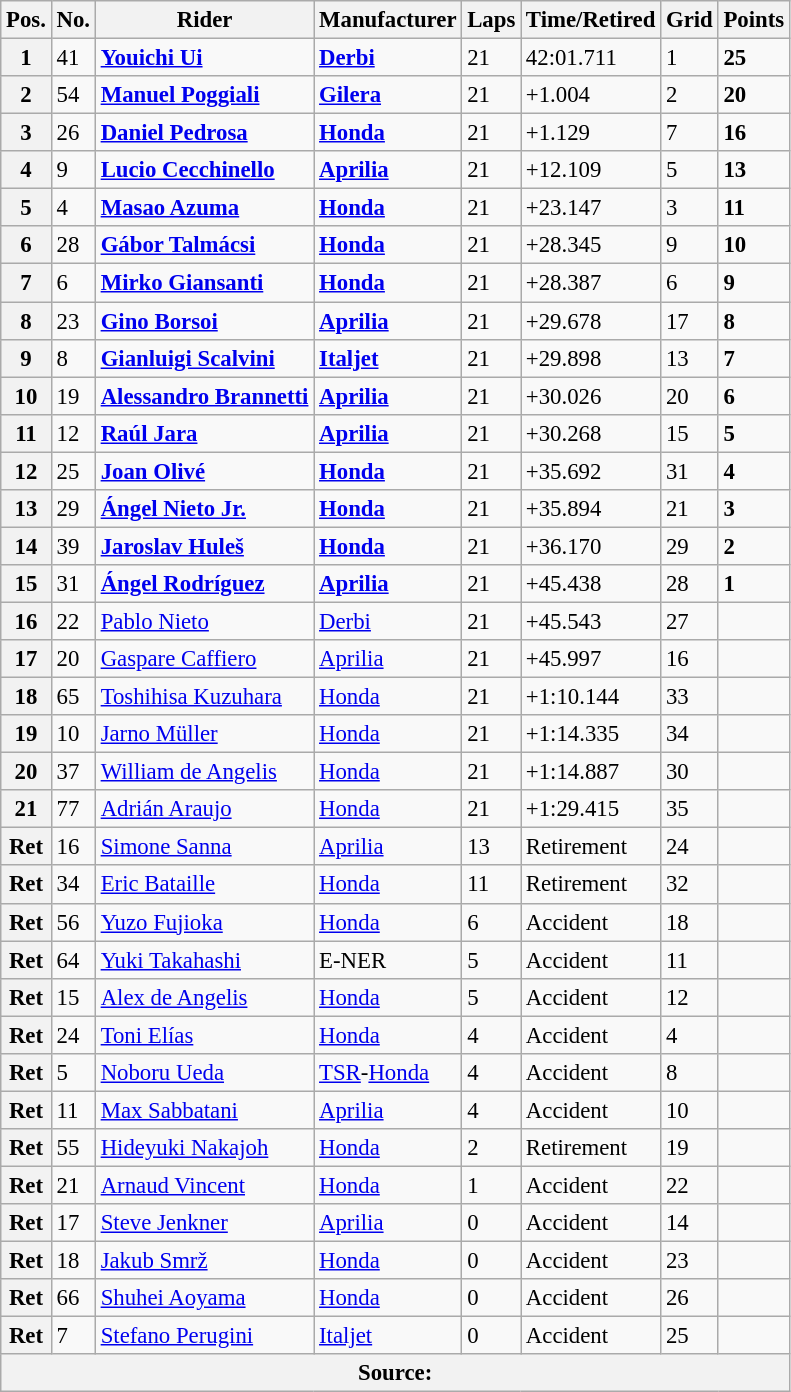<table class="wikitable" style="font-size: 95%;">
<tr>
<th>Pos.</th>
<th>No.</th>
<th>Rider</th>
<th>Manufacturer</th>
<th>Laps</th>
<th>Time/Retired</th>
<th>Grid</th>
<th>Points</th>
</tr>
<tr>
<th>1</th>
<td>41</td>
<td> <strong><a href='#'>Youichi Ui</a></strong></td>
<td><strong><a href='#'>Derbi</a></strong></td>
<td>21</td>
<td>42:01.711</td>
<td>1</td>
<td><strong>25</strong></td>
</tr>
<tr>
<th>2</th>
<td>54</td>
<td> <strong><a href='#'>Manuel Poggiali</a></strong></td>
<td><strong><a href='#'>Gilera</a></strong></td>
<td>21</td>
<td>+1.004</td>
<td>2</td>
<td><strong>20</strong></td>
</tr>
<tr>
<th>3</th>
<td>26</td>
<td> <strong><a href='#'>Daniel Pedrosa</a></strong></td>
<td><strong><a href='#'>Honda</a></strong></td>
<td>21</td>
<td>+1.129</td>
<td>7</td>
<td><strong>16</strong></td>
</tr>
<tr>
<th>4</th>
<td>9</td>
<td> <strong><a href='#'>Lucio Cecchinello</a></strong></td>
<td><strong><a href='#'>Aprilia</a></strong></td>
<td>21</td>
<td>+12.109</td>
<td>5</td>
<td><strong>13</strong></td>
</tr>
<tr>
<th>5</th>
<td>4</td>
<td> <strong><a href='#'>Masao Azuma</a></strong></td>
<td><strong><a href='#'>Honda</a></strong></td>
<td>21</td>
<td>+23.147</td>
<td>3</td>
<td><strong>11</strong></td>
</tr>
<tr>
<th>6</th>
<td>28</td>
<td> <strong><a href='#'>Gábor Talmácsi</a></strong></td>
<td><strong><a href='#'>Honda</a></strong></td>
<td>21</td>
<td>+28.345</td>
<td>9</td>
<td><strong>10</strong></td>
</tr>
<tr>
<th>7</th>
<td>6</td>
<td> <strong><a href='#'>Mirko Giansanti</a></strong></td>
<td><strong><a href='#'>Honda</a></strong></td>
<td>21</td>
<td>+28.387</td>
<td>6</td>
<td><strong>9</strong></td>
</tr>
<tr>
<th>8</th>
<td>23</td>
<td> <strong><a href='#'>Gino Borsoi</a></strong></td>
<td><strong><a href='#'>Aprilia</a></strong></td>
<td>21</td>
<td>+29.678</td>
<td>17</td>
<td><strong>8</strong></td>
</tr>
<tr>
<th>9</th>
<td>8</td>
<td> <strong><a href='#'>Gianluigi Scalvini</a></strong></td>
<td><strong><a href='#'>Italjet</a></strong></td>
<td>21</td>
<td>+29.898</td>
<td>13</td>
<td><strong>7</strong></td>
</tr>
<tr>
<th>10</th>
<td>19</td>
<td> <strong><a href='#'>Alessandro Brannetti</a></strong></td>
<td><strong><a href='#'>Aprilia</a></strong></td>
<td>21</td>
<td>+30.026</td>
<td>20</td>
<td><strong>6</strong></td>
</tr>
<tr>
<th>11</th>
<td>12</td>
<td> <strong><a href='#'>Raúl Jara</a></strong></td>
<td><strong><a href='#'>Aprilia</a></strong></td>
<td>21</td>
<td>+30.268</td>
<td>15</td>
<td><strong>5</strong></td>
</tr>
<tr>
<th>12</th>
<td>25</td>
<td> <strong><a href='#'>Joan Olivé</a></strong></td>
<td><strong><a href='#'>Honda</a></strong></td>
<td>21</td>
<td>+35.692</td>
<td>31</td>
<td><strong>4</strong></td>
</tr>
<tr>
<th>13</th>
<td>29</td>
<td> <strong><a href='#'>Ángel Nieto Jr.</a></strong></td>
<td><strong><a href='#'>Honda</a></strong></td>
<td>21</td>
<td>+35.894</td>
<td>21</td>
<td><strong>3</strong></td>
</tr>
<tr>
<th>14</th>
<td>39</td>
<td> <strong><a href='#'>Jaroslav Huleš</a></strong></td>
<td><strong><a href='#'>Honda</a></strong></td>
<td>21</td>
<td>+36.170</td>
<td>29</td>
<td><strong>2</strong></td>
</tr>
<tr>
<th>15</th>
<td>31</td>
<td> <strong><a href='#'>Ángel Rodríguez</a></strong></td>
<td><strong><a href='#'>Aprilia</a></strong></td>
<td>21</td>
<td>+45.438</td>
<td>28</td>
<td><strong>1</strong></td>
</tr>
<tr>
<th>16</th>
<td>22</td>
<td> <a href='#'>Pablo Nieto</a></td>
<td><a href='#'>Derbi</a></td>
<td>21</td>
<td>+45.543</td>
<td>27</td>
<td></td>
</tr>
<tr>
<th>17</th>
<td>20</td>
<td> <a href='#'>Gaspare Caffiero</a></td>
<td><a href='#'>Aprilia</a></td>
<td>21</td>
<td>+45.997</td>
<td>16</td>
<td></td>
</tr>
<tr>
<th>18</th>
<td>65</td>
<td> <a href='#'>Toshihisa Kuzuhara</a></td>
<td><a href='#'>Honda</a></td>
<td>21</td>
<td>+1:10.144</td>
<td>33</td>
<td></td>
</tr>
<tr>
<th>19</th>
<td>10</td>
<td> <a href='#'>Jarno Müller</a></td>
<td><a href='#'>Honda</a></td>
<td>21</td>
<td>+1:14.335</td>
<td>34</td>
<td></td>
</tr>
<tr>
<th>20</th>
<td>37</td>
<td> <a href='#'>William de Angelis</a></td>
<td><a href='#'>Honda</a></td>
<td>21</td>
<td>+1:14.887</td>
<td>30</td>
<td></td>
</tr>
<tr>
<th>21</th>
<td>77</td>
<td> <a href='#'>Adrián Araujo</a></td>
<td><a href='#'>Honda</a></td>
<td>21</td>
<td>+1:29.415</td>
<td>35</td>
<td></td>
</tr>
<tr>
<th>Ret</th>
<td>16</td>
<td> <a href='#'>Simone Sanna</a></td>
<td><a href='#'>Aprilia</a></td>
<td>13</td>
<td>Retirement</td>
<td>24</td>
<td></td>
</tr>
<tr>
<th>Ret</th>
<td>34</td>
<td> <a href='#'>Eric Bataille</a></td>
<td><a href='#'>Honda</a></td>
<td>11</td>
<td>Retirement</td>
<td>32</td>
<td></td>
</tr>
<tr>
<th>Ret</th>
<td>56</td>
<td> <a href='#'>Yuzo Fujioka</a></td>
<td><a href='#'>Honda</a></td>
<td>6</td>
<td>Accident</td>
<td>18</td>
<td></td>
</tr>
<tr>
<th>Ret</th>
<td>64</td>
<td> <a href='#'>Yuki Takahashi</a></td>
<td>E-NER</td>
<td>5</td>
<td>Accident</td>
<td>11</td>
<td></td>
</tr>
<tr>
<th>Ret</th>
<td>15</td>
<td> <a href='#'>Alex de Angelis</a></td>
<td><a href='#'>Honda</a></td>
<td>5</td>
<td>Accident</td>
<td>12</td>
<td></td>
</tr>
<tr>
<th>Ret</th>
<td>24</td>
<td> <a href='#'>Toni Elías</a></td>
<td><a href='#'>Honda</a></td>
<td>4</td>
<td>Accident</td>
<td>4</td>
<td></td>
</tr>
<tr>
<th>Ret</th>
<td>5</td>
<td> <a href='#'>Noboru Ueda</a></td>
<td><a href='#'>TSR</a>-<a href='#'>Honda</a></td>
<td>4</td>
<td>Accident</td>
<td>8</td>
<td></td>
</tr>
<tr>
<th>Ret</th>
<td>11</td>
<td> <a href='#'>Max Sabbatani</a></td>
<td><a href='#'>Aprilia</a></td>
<td>4</td>
<td>Accident</td>
<td>10</td>
<td></td>
</tr>
<tr>
<th>Ret</th>
<td>55</td>
<td> <a href='#'>Hideyuki Nakajoh</a></td>
<td><a href='#'>Honda</a></td>
<td>2</td>
<td>Retirement</td>
<td>19</td>
<td></td>
</tr>
<tr>
<th>Ret</th>
<td>21</td>
<td> <a href='#'>Arnaud Vincent</a></td>
<td><a href='#'>Honda</a></td>
<td>1</td>
<td>Accident</td>
<td>22</td>
<td></td>
</tr>
<tr>
<th>Ret</th>
<td>17</td>
<td> <a href='#'>Steve Jenkner</a></td>
<td><a href='#'>Aprilia</a></td>
<td>0</td>
<td>Accident</td>
<td>14</td>
<td></td>
</tr>
<tr>
<th>Ret</th>
<td>18</td>
<td> <a href='#'>Jakub Smrž</a></td>
<td><a href='#'>Honda</a></td>
<td>0</td>
<td>Accident</td>
<td>23</td>
<td></td>
</tr>
<tr>
<th>Ret</th>
<td>66</td>
<td> <a href='#'>Shuhei Aoyama</a></td>
<td><a href='#'>Honda</a></td>
<td>0</td>
<td>Accident</td>
<td>26</td>
<td></td>
</tr>
<tr>
<th>Ret</th>
<td>7</td>
<td> <a href='#'>Stefano Perugini</a></td>
<td><a href='#'>Italjet</a></td>
<td>0</td>
<td>Accident</td>
<td>25</td>
<td></td>
</tr>
<tr>
<th colspan=8>Source: </th>
</tr>
</table>
